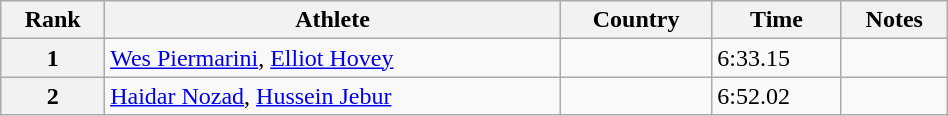<table class="wikitable" width=50%>
<tr>
<th>Rank</th>
<th>Athlete</th>
<th>Country</th>
<th>Time</th>
<th>Notes</th>
</tr>
<tr>
<th>1</th>
<td><a href='#'>Wes Piermarini</a>, <a href='#'>Elliot Hovey</a></td>
<td></td>
<td>6:33.15</td>
<td></td>
</tr>
<tr>
<th>2</th>
<td><a href='#'>Haidar Nozad</a>, <a href='#'>Hussein Jebur</a></td>
<td></td>
<td>6:52.02</td>
<td></td>
</tr>
</table>
